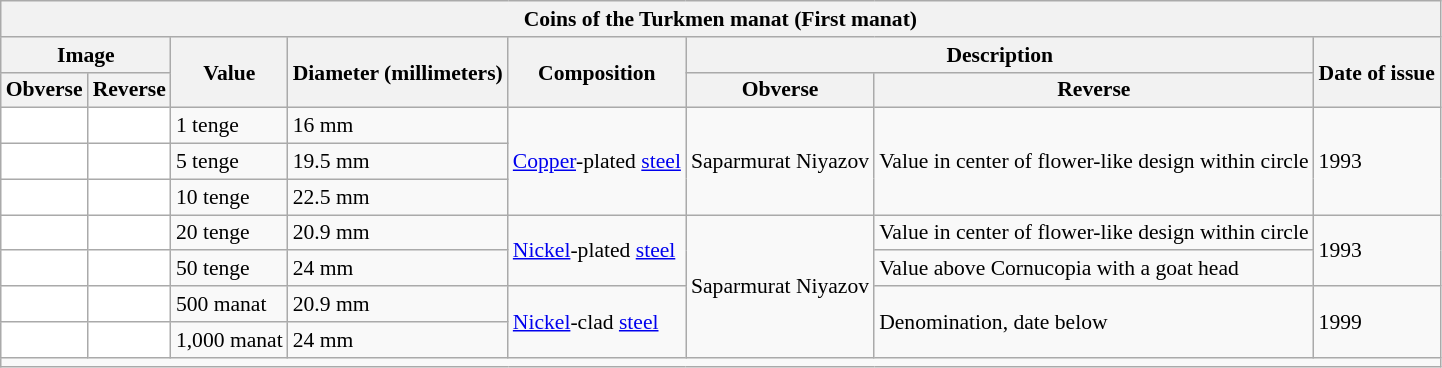<table class="wikitable" style="font-size: 90%">
<tr>
<th colspan="8">Coins of the Turkmen manat (First manat)</th>
</tr>
<tr>
<th colspan="2">Image</th>
<th rowspan="2">Value</th>
<th rowspan="2">Diameter (millimeters)</th>
<th rowspan="2">Composition</th>
<th colspan="2">Description</th>
<th rowspan="2">Date of issue</th>
</tr>
<tr>
<th>Obverse</th>
<th>Reverse</th>
<th>Obverse</th>
<th>Reverse</th>
</tr>
<tr>
<td align="center" bgcolor="white"></td>
<td align="center" bgcolor="white"></td>
<td>1 tenge</td>
<td>16 mm</td>
<td rowspan="3"><a href='#'>Copper</a>-plated <a href='#'>steel</a></td>
<td rowspan="3">Saparmurat Niyazov</td>
<td rowspan="3">Value in center of flower-like design within circle</td>
<td rowspan="3">1993</td>
</tr>
<tr>
<td align="center" bgcolor="white"></td>
<td align="center" bgcolor="white"></td>
<td>5 tenge</td>
<td>19.5 mm</td>
</tr>
<tr>
<td align="center" bgcolor="white"></td>
<td align="center" bgcolor="white"></td>
<td>10 tenge</td>
<td>22.5 mm</td>
</tr>
<tr>
<td align="center" bgcolor="white"></td>
<td align="center" bgcolor="white"></td>
<td>20 tenge</td>
<td>20.9 mm</td>
<td rowspan="2"><a href='#'>Nickel</a>-plated <a href='#'>steel</a></td>
<td rowspan="4">Saparmurat Niyazov</td>
<td>Value in center of flower-like design within circle</td>
<td rowspan="2">1993</td>
</tr>
<tr>
<td align="center" bgcolor="white"></td>
<td align="center" bgcolor="white"></td>
<td>50 tenge</td>
<td>24 mm</td>
<td>Value above Cornucopia with a goat head</td>
</tr>
<tr>
<td align="center" bgcolor="white"></td>
<td align="center" bgcolor="white"></td>
<td>500 manat</td>
<td>20.9 mm</td>
<td rowspan="2"><a href='#'>Nickel</a>-clad <a href='#'>steel</a></td>
<td rowspan="2">Denomination, date below</td>
<td rowspan="2">1999</td>
</tr>
<tr>
<td align="center" bgcolor="white"></td>
<td align="center" bgcolor="white"></td>
<td>1,000 manat</td>
<td>24 mm</td>
</tr>
<tr>
<td colspan="8"></td>
</tr>
</table>
